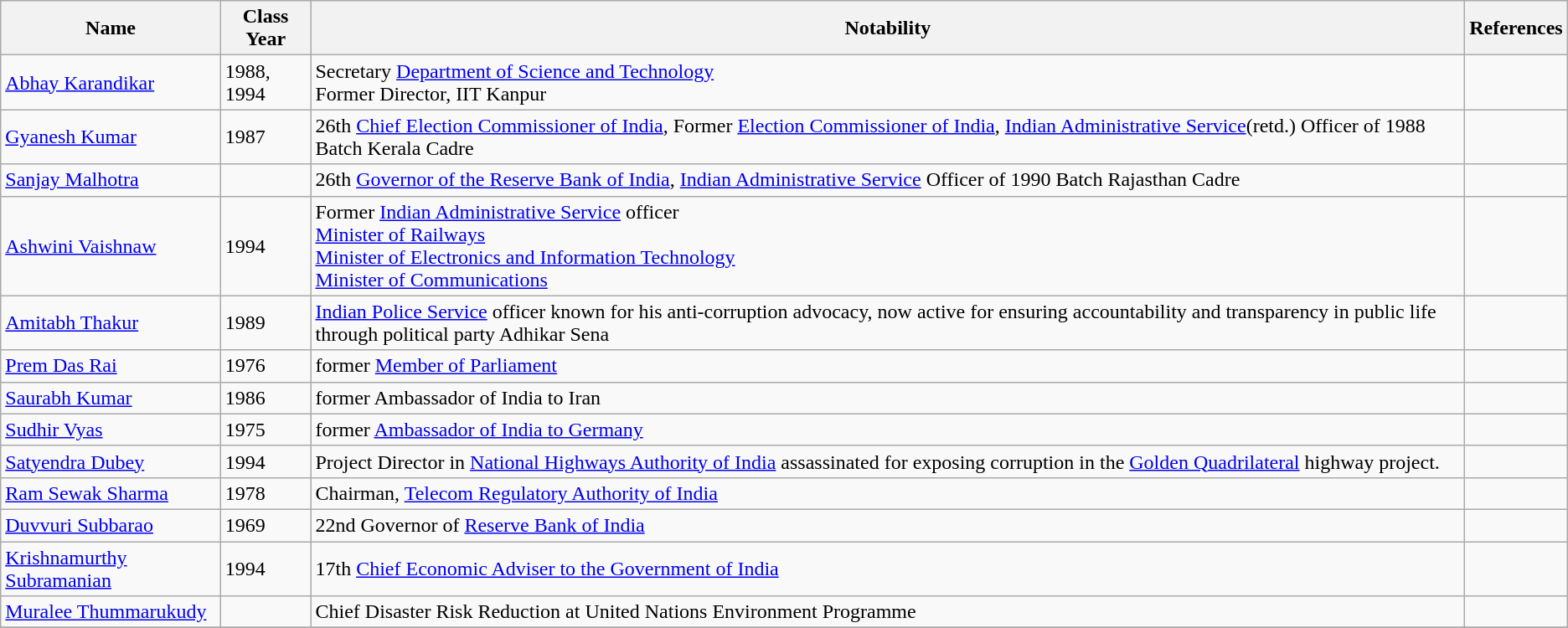<table class="wikitable sortable">
<tr>
<th>Name</th>
<th>Class<br>Year</th>
<th>Notability</th>
<th>References</th>
</tr>
<tr>
<td><a href='#'>Abhay Karandikar</a></td>
<td>1988, 1994</td>
<td>Secretary <a href='#'>Department of Science and Technology</a><br> Former Director, IIT Kanpur</td>
<td></td>
</tr>
<tr>
<td><a href='#'>Gyanesh Kumar</a></td>
<td>1987</td>
<td>26th <a href='#'>Chief Election Commissioner of India</a>, Former <a href='#'>Election Commissioner of India</a>, <a href='#'>Indian Administrative Service</a>(retd.) Officer of 1988 Batch Kerala Cadre</td>
<td></td>
</tr>
<tr>
<td><a href='#'>Sanjay Malhotra</a></td>
<td></td>
<td>26th <a href='#'>Governor of the Reserve Bank of India</a>, <a href='#'>Indian Administrative Service</a> Officer of 1990 Batch Rajasthan Cadre</td>
<td></td>
</tr>
<tr>
<td><a href='#'>Ashwini Vaishnaw</a></td>
<td>1994</td>
<td>Former <a href='#'>Indian Administrative Service</a> officer<br><a href='#'>Minister of Railways</a><br><a href='#'>Minister of Electronics and Information Technology</a><br><a href='#'>Minister of Communications</a></td>
<td></td>
</tr>
<tr>
<td><a href='#'>Amitabh Thakur</a></td>
<td>1989</td>
<td><a href='#'>Indian Police Service</a> officer known for his anti-corruption advocacy, now active for ensuring accountability and transparency in public life through political party Adhikar Sena</td>
<td></td>
</tr>
<tr>
<td><a href='#'>Prem Das Rai</a></td>
<td>1976</td>
<td>former <a href='#'>Member of Parliament</a></td>
</tr>
<tr>
<td><a href='#'>Saurabh Kumar</a></td>
<td>1986</td>
<td>former Ambassador of India to Iran</td>
<td></td>
</tr>
<tr>
<td><a href='#'>Sudhir Vyas</a></td>
<td>1975</td>
<td>former <a href='#'>Ambassador of India to Germany</a></td>
<td></td>
</tr>
<tr>
<td><a href='#'>Satyendra Dubey</a></td>
<td>1994</td>
<td>Project Director in <a href='#'>National Highways Authority of India</a> assassinated for exposing corruption in the <a href='#'>Golden Quadrilateral</a> highway project.</td>
<td></td>
</tr>
<tr>
<td><a href='#'>Ram Sewak Sharma</a></td>
<td>1978</td>
<td>Chairman, <a href='#'>Telecom Regulatory Authority of India</a></td>
<td></td>
</tr>
<tr>
<td><a href='#'>Duvvuri Subbarao</a></td>
<td>1969</td>
<td>22nd Governor of <a href='#'>Reserve Bank of India</a></td>
<td></td>
</tr>
<tr>
<td><a href='#'>Krishnamurthy Subramanian</a></td>
<td>1994</td>
<td>17th <a href='#'>Chief Economic Adviser to the Government of India</a></td>
<td></td>
</tr>
<tr>
<td><a href='#'>Muralee Thummarukudy</a></td>
<td></td>
<td>Chief Disaster Risk Reduction at United Nations Environment Programme</td>
<td></td>
</tr>
<tr>
</tr>
</table>
